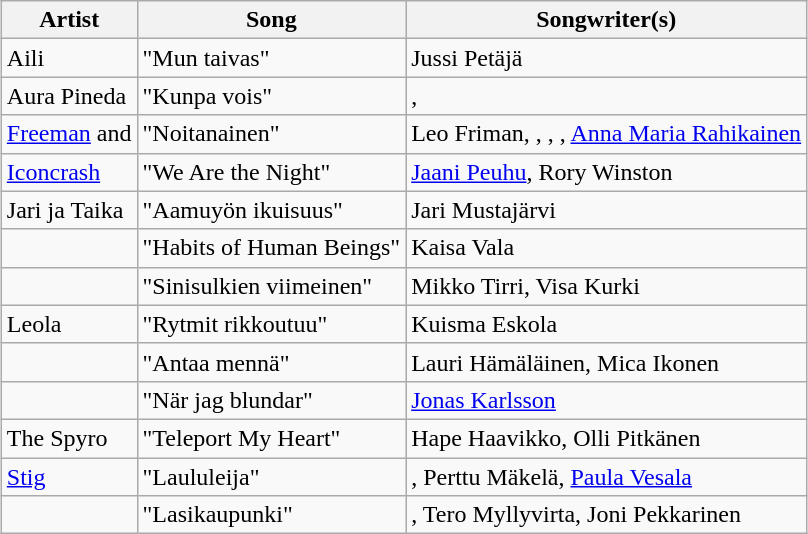<table class="wikitable sortable" style="margin: 1em auto 1em auto; text-align:left;">
<tr>
<th>Artist</th>
<th>Song</th>
<th>Songwriter(s)</th>
</tr>
<tr>
<td>Aili</td>
<td>"Mun taivas"</td>
<td>Jussi Petäjä</td>
</tr>
<tr>
<td>Aura Pineda</td>
<td>"Kunpa vois"</td>
<td>, </td>
</tr>
<tr>
<td><a href='#'>Freeman</a> and </td>
<td>"Noitanainen"</td>
<td>Leo Friman, , , , <a href='#'>Anna Maria Rahikainen</a></td>
</tr>
<tr>
<td><a href='#'>Iconcrash</a></td>
<td>"We Are the Night"</td>
<td><a href='#'>Jaani Peuhu</a>, Rory Winston</td>
</tr>
<tr>
<td>Jari ja Taika</td>
<td>"Aamuyön ikuisuus"</td>
<td>Jari Mustajärvi</td>
</tr>
<tr>
<td></td>
<td>"Habits of Human Beings"</td>
<td>Kaisa Vala</td>
</tr>
<tr>
<td></td>
<td>"Sinisulkien viimeinen"</td>
<td>Mikko Tirri, Visa Kurki</td>
</tr>
<tr>
<td>Leola</td>
<td>"Rytmit rikkoutuu"</td>
<td>Kuisma Eskola</td>
</tr>
<tr>
<td></td>
<td>"Antaa mennä"</td>
<td>Lauri Hämäläinen, Mica Ikonen</td>
</tr>
<tr>
<td></td>
<td>"När jag blundar"</td>
<td><a href='#'>Jonas Karlsson</a></td>
</tr>
<tr>
<td>The Spyro</td>
<td>"Teleport My Heart"</td>
<td>Hape Haavikko, Olli Pitkänen</td>
</tr>
<tr>
<td><a href='#'>Stig</a></td>
<td>"Laululeija"</td>
<td>, Perttu Mäkelä, <a href='#'>Paula Vesala</a></td>
</tr>
<tr>
<td></td>
<td>"Lasikaupunki"</td>
<td>, Tero Myllyvirta, Joni Pekkarinen</td>
</tr>
</table>
